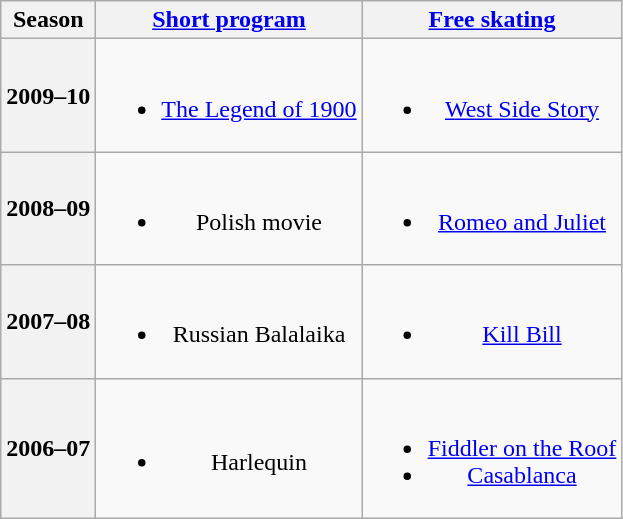<table class=wikitable style=text-align:center>
<tr>
<th>Season</th>
<th><a href='#'>Short program</a></th>
<th><a href='#'>Free skating</a></th>
</tr>
<tr>
<th>2009–10 <br> </th>
<td><br><ul><li><a href='#'>The Legend of 1900</a> <br></li></ul></td>
<td><br><ul><li><a href='#'>West Side Story</a> <br></li></ul></td>
</tr>
<tr>
<th>2008–09 <br> </th>
<td><br><ul><li>Polish movie</li></ul></td>
<td><br><ul><li><a href='#'>Romeo and Juliet</a> <br></li></ul></td>
</tr>
<tr>
<th>2007–08 <br> </th>
<td><br><ul><li>Russian Balalaika</li></ul></td>
<td><br><ul><li><a href='#'>Kill Bill</a></li></ul></td>
</tr>
<tr>
<th>2006–07 <br> </th>
<td><br><ul><li>Harlequin</li></ul></td>
<td><br><ul><li><a href='#'>Fiddler on the Roof</a> <br></li><li><a href='#'>Casablanca</a> <br></li></ul></td>
</tr>
</table>
